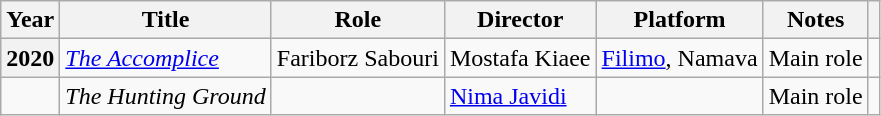<table class="wikitable plainrowheaders sortable"  style=font-size:100%>
<tr>
<th scope="col">Year</th>
<th scope="col">Title</th>
<th scope="col">Role</th>
<th scope="col">Director</th>
<th scope="col">Platform</th>
<th scope="col">Notes</th>
<th scope="col" class="unsortable"></th>
</tr>
<tr>
<th scope=row>2020</th>
<td><em><a href='#'>The Accomplice</a></em></td>
<td>Fariborz Sabouri</td>
<td>Mostafa Kiaee</td>
<td><a href='#'>Filimo</a>, Namava</td>
<td>Main role</td>
<td></td>
</tr>
<tr>
<td></td>
<td><em>The Hunting Ground</em></td>
<td></td>
<td><a href='#'>Nima Javidi</a></td>
<td></td>
<td>Main role</td>
<td></td>
</tr>
</table>
